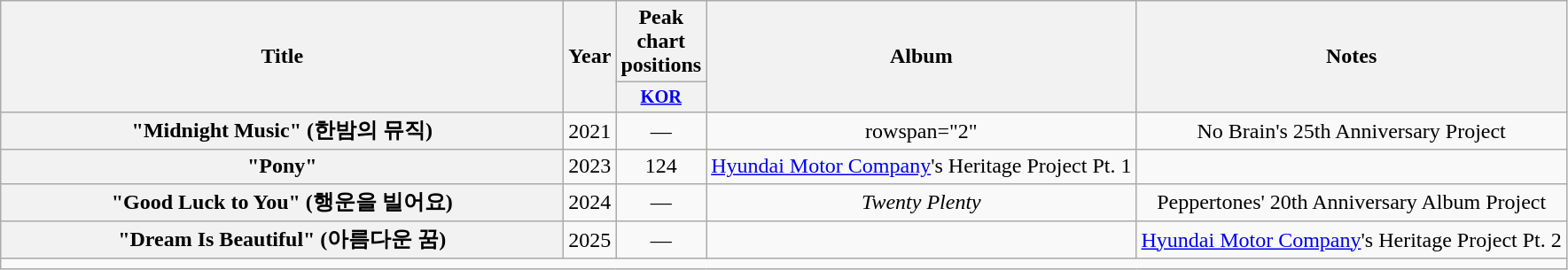<table class="wikitable plainrowheaders" style="text-align:center;">
<tr>
<th scope="col" rowspan="2" style="width:26em;">Title</th>
<th scope="col" rowspan="2">Year</th>
<th scope="col" colspan="1">Peak chart positions</th>
<th scope="col" rowspan="2">Album</th>
<th scope="col" rowspan="2">Notes</th>
</tr>
<tr>
<th scope="col" style="width:3em;font-size:85%;"><a href='#'>KOR</a><br></th>
</tr>
<tr>
<th scope="row">"Midnight Music" (한밤의 뮤직)<br></th>
<td>2021</td>
<td>—</td>
<td>rowspan="2" </td>
<td>No Brain's 25th Anniversary Project</td>
</tr>
<tr>
<th scope="row">"Pony"</th>
<td>2023</td>
<td>124</td>
<td><a href='#'>Hyundai Motor Company</a>'s Heritage Project Pt. 1</td>
</tr>
<tr>
<th scope="row">"Good Luck to You" (행운을 빌어요)<br></th>
<td>2024</td>
<td>—</td>
<td><em>Twenty Plenty</em></td>
<td>Peppertones' 20th Anniversary Album Project</td>
</tr>
<tr>
<th scope="row">"Dream Is Beautiful" (아름다운 꿈)</th>
<td>2025</td>
<td>—</td>
<td></td>
<td><a href='#'>Hyundai Motor Company</a>'s Heritage Project Pt. 2</td>
</tr>
<tr>
<td colspan="6"></td>
</tr>
</table>
